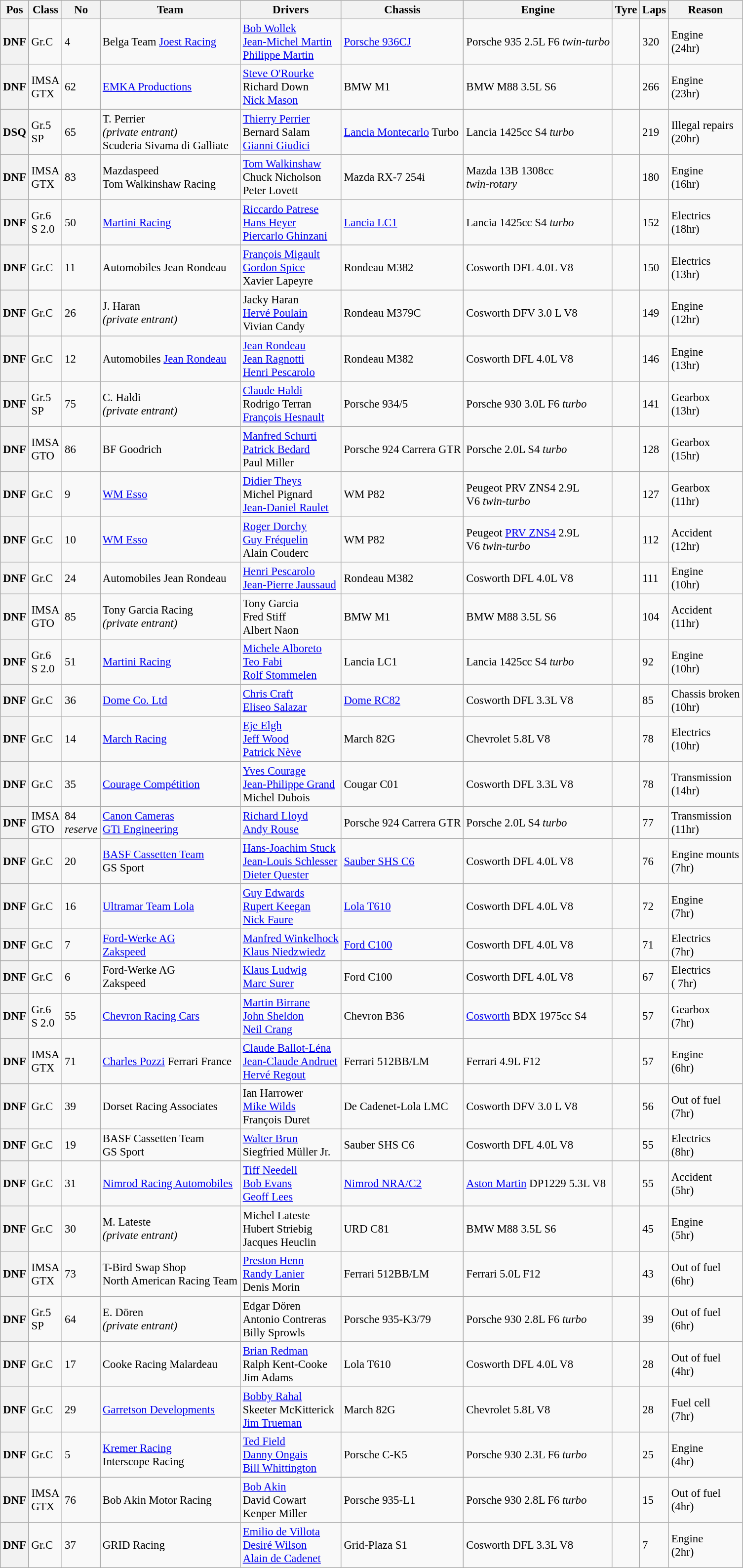<table class="wikitable" style="font-size: 95%;">
<tr>
<th>Pos</th>
<th>Class</th>
<th>No</th>
<th>Team</th>
<th>Drivers</th>
<th>Chassis</th>
<th>Engine</th>
<th>Tyre</th>
<th>Laps</th>
<th>Reason</th>
</tr>
<tr>
<th>DNF</th>
<td>Gr.C</td>
<td>4</td>
<td> Belga Team <a href='#'>Joest Racing</a></td>
<td> <a href='#'>Bob Wollek</a><br> <a href='#'>Jean-Michel Martin</a><br> <a href='#'>Philippe Martin</a></td>
<td><a href='#'>Porsche 936CJ</a></td>
<td>Porsche 935 2.5L F6 <em>twin-turbo</em></td>
<td></td>
<td>320</td>
<td>Engine<br>(24hr)</td>
</tr>
<tr>
<th>DNF</th>
<td>IMSA<br>GTX</td>
<td>62</td>
<td> <a href='#'>EMKA Productions</a></td>
<td> <a href='#'>Steve O'Rourke</a><br> Richard Down<br> <a href='#'>Nick Mason</a></td>
<td>BMW M1</td>
<td>BMW M88 3.5L S6</td>
<td></td>
<td>266</td>
<td>Engine<br>(23hr)</td>
</tr>
<tr>
<th>DSQ</th>
<td>Gr.5<br>SP</td>
<td>65</td>
<td> T. Perrier <br><em>(private entrant)</em><br> Scuderia Sivama di Galliate</td>
<td> <a href='#'>Thierry Perrier</a><br> Bernard Salam<br> <a href='#'>Gianni Giudici</a></td>
<td><a href='#'>Lancia Montecarlo</a> Turbo</td>
<td>Lancia 1425cc S4 <em>turbo</em></td>
<td></td>
<td>219</td>
<td>Illegal repairs<br>(20hr)</td>
</tr>
<tr>
<th>DNF</th>
<td>IMSA<br>GTX</td>
<td>83</td>
<td> Mazdaspeed<br> Tom Walkinshaw Racing</td>
<td> <a href='#'>Tom Walkinshaw</a><br> Chuck Nicholson<br> Peter Lovett</td>
<td>Mazda RX-7 254i</td>
<td>Mazda 13B 1308cc<br> <em>twin-rotary</em></td>
<td></td>
<td>180</td>
<td>Engine<br>(16hr)</td>
</tr>
<tr>
<th>DNF</th>
<td>Gr.6<br>S 2.0</td>
<td>50</td>
<td> <a href='#'>Martini Racing</a></td>
<td> <a href='#'>Riccardo Patrese</a><br> <a href='#'>Hans Heyer</a><br> <a href='#'>Piercarlo Ghinzani</a></td>
<td><a href='#'>Lancia LC1</a></td>
<td>Lancia 1425cc S4 <em>turbo</em></td>
<td></td>
<td>152</td>
<td>Electrics<br>(18hr)</td>
</tr>
<tr>
<th>DNF</th>
<td>Gr.C</td>
<td>11</td>
<td> Automobiles Jean Rondeau</td>
<td> <a href='#'>François Migault</a><br> <a href='#'>Gordon Spice</a><br> Xavier Lapeyre</td>
<td>Rondeau M382</td>
<td>Cosworth DFL 4.0L V8</td>
<td></td>
<td>150</td>
<td>Electrics<br>(13hr)</td>
</tr>
<tr>
<th>DNF</th>
<td>Gr.C</td>
<td>26</td>
<td> J. Haran<br><em>(private entrant)</em></td>
<td> Jacky Haran<br> <a href='#'>Hervé Poulain</a><br> Vivian Candy</td>
<td>Rondeau M379C</td>
<td>Cosworth DFV 3.0 L V8</td>
<td></td>
<td>149</td>
<td>Engine<br>(12hr)</td>
</tr>
<tr>
<th>DNF</th>
<td>Gr.C</td>
<td>12</td>
<td> Automobiles <a href='#'>Jean Rondeau</a></td>
<td> <a href='#'>Jean Rondeau</a><br> <a href='#'>Jean Ragnotti</a><br> <a href='#'>Henri Pescarolo</a></td>
<td>Rondeau M382</td>
<td>Cosworth DFL 4.0L V8</td>
<td></td>
<td>146</td>
<td>Engine<br>(13hr)</td>
</tr>
<tr>
<th>DNF</th>
<td>Gr.5<br>SP</td>
<td>75</td>
<td> C. Haldi<br><em>(private entrant)</em></td>
<td> <a href='#'>Claude Haldi</a><br> Rodrigo Terran<br> <a href='#'>François Hesnault</a></td>
<td>Porsche 934/5</td>
<td>Porsche 930 3.0L F6 <em>turbo</em></td>
<td></td>
<td>141</td>
<td>Gearbox<br>(13hr)</td>
</tr>
<tr>
<th>DNF</th>
<td>IMSA<br>GTO</td>
<td>86</td>
<td> BF Goodrich</td>
<td> <a href='#'>Manfred Schurti</a><br> <a href='#'>Patrick Bedard</a><br> Paul Miller</td>
<td>Porsche 924 Carrera GTR</td>
<td>Porsche 2.0L S4 <em>turbo</em></td>
<td></td>
<td>128</td>
<td>Gearbox<br>(15hr)</td>
</tr>
<tr>
<th>DNF</th>
<td>Gr.C</td>
<td>9</td>
<td> <a href='#'>WM Esso</a></td>
<td> <a href='#'>Didier Theys</a><br> Michel Pignard<br> <a href='#'>Jean-Daniel Raulet</a></td>
<td>WM P82</td>
<td>Peugeot PRV ZNS4 2.9L<br> V6 <em>twin-turbo</em></td>
<td></td>
<td>127</td>
<td>Gearbox<br>(11hr)</td>
</tr>
<tr>
<th>DNF</th>
<td>Gr.C</td>
<td>10</td>
<td> <a href='#'>WM Esso</a></td>
<td> <a href='#'>Roger Dorchy</a><br> <a href='#'>Guy Fréquelin</a><br> Alain Couderc</td>
<td>WM P82</td>
<td>Peugeot <a href='#'>PRV ZNS4</a> 2.9L<br> V6 <em>twin-turbo</em></td>
<td></td>
<td>112</td>
<td>Accident<br>(12hr)</td>
</tr>
<tr>
<th>DNF</th>
<td>Gr.C</td>
<td>24</td>
<td> Automobiles Jean Rondeau</td>
<td> <a href='#'>Henri Pescarolo</a><br> <a href='#'>Jean-Pierre Jaussaud</a></td>
<td>Rondeau M382</td>
<td>Cosworth DFL 4.0L V8</td>
<td></td>
<td>111</td>
<td>Engine<br>(10hr)</td>
</tr>
<tr>
<th>DNF</th>
<td>IMSA<br>GTO</td>
<td>85</td>
<td> Tony Garcia Racing<br><em>(private entrant)</em></td>
<td> Tony Garcia<br> Fred Stiff<br> Albert Naon</td>
<td>BMW M1</td>
<td>BMW M88 3.5L S6</td>
<td></td>
<td>104</td>
<td>Accident<br>(11hr)</td>
</tr>
<tr>
<th>DNF</th>
<td>Gr.6<br>S 2.0</td>
<td>51</td>
<td> <a href='#'>Martini Racing</a></td>
<td> <a href='#'>Michele Alboreto</a><br> <a href='#'>Teo Fabi</a><br> <a href='#'>Rolf Stommelen</a></td>
<td>Lancia LC1</td>
<td>Lancia 1425cc S4 <em>turbo</em></td>
<td></td>
<td>92</td>
<td>Engine<br>(10hr)</td>
</tr>
<tr>
<th>DNF</th>
<td>Gr.C</td>
<td>36</td>
<td> <a href='#'>Dome Co. Ltd</a></td>
<td> <a href='#'>Chris Craft</a><br> <a href='#'>Eliseo Salazar</a></td>
<td><a href='#'>Dome RC82</a></td>
<td>Cosworth DFL 3.3L V8</td>
<td></td>
<td>85</td>
<td>Chassis broken<br>(10hr)</td>
</tr>
<tr>
<th>DNF</th>
<td>Gr.C</td>
<td>14</td>
<td> <a href='#'>March Racing</a></td>
<td> <a href='#'>Eje Elgh</a><br> <a href='#'>Jeff Wood</a><br> <a href='#'>Patrick Nève</a></td>
<td>March 82G</td>
<td>Chevrolet 5.8L V8</td>
<td></td>
<td>78</td>
<td>Electrics<br>(10hr)</td>
</tr>
<tr>
<th>DNF</th>
<td>Gr.C</td>
<td>35</td>
<td> <a href='#'>Courage Compétition</a></td>
<td> <a href='#'>Yves Courage</a><br> <a href='#'>Jean-Philippe Grand</a><br> Michel Dubois</td>
<td>Cougar C01</td>
<td>Cosworth DFL 3.3L V8</td>
<td></td>
<td>78</td>
<td>Transmission<br>(14hr)</td>
</tr>
<tr>
<th>DNF</th>
<td>IMSA<br>GTO</td>
<td>84<br><em>reserve</em></td>
<td> <a href='#'>Canon Cameras</a><br><a href='#'>GTi Engineering</a></td>
<td> <a href='#'>Richard Lloyd</a><br> <a href='#'>Andy Rouse</a></td>
<td>Porsche 924 Carrera GTR</td>
<td>Porsche 2.0L S4 <em>turbo</em></td>
<td></td>
<td>77</td>
<td>Transmission<br>(11hr)</td>
</tr>
<tr>
<th>DNF</th>
<td>Gr.C</td>
<td>20</td>
<td> <a href='#'>BASF Cassetten Team</a><br>GS Sport</td>
<td> <a href='#'>Hans-Joachim Stuck</a><br> <a href='#'>Jean-Louis Schlesser</a><br> <a href='#'>Dieter Quester</a></td>
<td><a href='#'>Sauber SHS C6</a></td>
<td>Cosworth DFL 4.0L V8</td>
<td></td>
<td>76</td>
<td>Engine mounts<br>(7hr)</td>
</tr>
<tr>
<th>DNF</th>
<td>Gr.C</td>
<td>16</td>
<td> <a href='#'>Ultramar Team Lola</a></td>
<td> <a href='#'>Guy Edwards</a><br> <a href='#'>Rupert Keegan</a><br> <a href='#'>Nick Faure</a></td>
<td><a href='#'>Lola T610</a></td>
<td>Cosworth DFL 4.0L V8</td>
<td></td>
<td>72</td>
<td>Engine<br>(7hr)</td>
</tr>
<tr>
<th>DNF</th>
<td>Gr.C</td>
<td>7</td>
<td> <a href='#'>Ford-Werke AG</a> <br> <a href='#'>Zakspeed</a></td>
<td> <a href='#'>Manfred Winkelhock</a><br> <a href='#'>Klaus Niedzwiedz</a></td>
<td><a href='#'>Ford C100</a></td>
<td>Cosworth DFL 4.0L V8</td>
<td></td>
<td>71</td>
<td>Electrics<br>(7hr)</td>
</tr>
<tr>
<th>DNF</th>
<td>Gr.C</td>
<td>6</td>
<td> Ford-Werke AG <br> Zakspeed</td>
<td> <a href='#'>Klaus Ludwig</a><br> <a href='#'>Marc Surer</a></td>
<td>Ford C100</td>
<td>Cosworth DFL 4.0L V8</td>
<td></td>
<td>67</td>
<td>Electrics<br>( 7hr)</td>
</tr>
<tr>
<th>DNF</th>
<td>Gr.6<br>S 2.0</td>
<td>55</td>
<td> <a href='#'>Chevron Racing Cars</a></td>
<td> <a href='#'>Martin Birrane</a><br> <a href='#'>John Sheldon</a><br> <a href='#'>Neil Crang</a></td>
<td>Chevron B36</td>
<td><a href='#'>Cosworth</a> BDX 1975cc S4</td>
<td></td>
<td>57</td>
<td>Gearbox<br>(7hr)</td>
</tr>
<tr>
<th>DNF</th>
<td>IMSA<br>GTX</td>
<td>71</td>
<td> <a href='#'>Charles Pozzi</a> Ferrari France</td>
<td> <a href='#'>Claude Ballot-Léna</a><br> <a href='#'>Jean-Claude Andruet</a> <br> <a href='#'>Hervé Regout</a></td>
<td>Ferrari 512BB/LM</td>
<td>Ferrari 4.9L F12</td>
<td></td>
<td>57</td>
<td>Engine<br>(6hr)</td>
</tr>
<tr>
<th>DNF</th>
<td>Gr.C</td>
<td>39</td>
<td> Dorset Racing Associates</td>
<td> Ian Harrower<br> <a href='#'>Mike Wilds</a><br> François Duret</td>
<td>De Cadenet-Lola LMC</td>
<td>Cosworth DFV 3.0 L V8</td>
<td></td>
<td>56</td>
<td>Out of fuel<br>(7hr)</td>
</tr>
<tr>
<th>DNF</th>
<td>Gr.C</td>
<td>19</td>
<td> BASF Cassetten Team<br>GS Sport</td>
<td> <a href='#'>Walter Brun</a><br> Siegfried Müller Jr.</td>
<td>Sauber SHS C6</td>
<td>Cosworth DFL 4.0L V8</td>
<td></td>
<td>55</td>
<td>Electrics<br>(8hr)</td>
</tr>
<tr>
<th>DNF</th>
<td>Gr.C</td>
<td>31</td>
<td> <a href='#'>Nimrod Racing Automobiles</a></td>
<td> <a href='#'>Tiff Needell</a><br> <a href='#'>Bob Evans</a><br> <a href='#'>Geoff Lees</a></td>
<td><a href='#'>Nimrod NRA/C2</a></td>
<td><a href='#'>Aston Martin</a> DP1229 5.3L V8</td>
<td></td>
<td>55</td>
<td>Accident<br>(5hr)</td>
</tr>
<tr>
<th>DNF</th>
<td>Gr.C</td>
<td>30</td>
<td> M. Lateste <br><em>(private entrant)</em></td>
<td> Michel Lateste<br> Hubert Striebig<br> Jacques Heuclin</td>
<td>URD C81</td>
<td>BMW M88 3.5L S6</td>
<td></td>
<td>45</td>
<td>Engine<br>(5hr)</td>
</tr>
<tr>
<th>DNF</th>
<td>IMSA<br>GTX</td>
<td>73</td>
<td> T-Bird Swap Shop<br> North American Racing Team</td>
<td> <a href='#'>Preston Henn</a><br> <a href='#'>Randy Lanier</a><br> Denis Morin</td>
<td>Ferrari 512BB/LM</td>
<td>Ferrari 5.0L F12</td>
<td></td>
<td>43</td>
<td>Out of fuel<br>(6hr)</td>
</tr>
<tr>
<th>DNF</th>
<td>Gr.5<br>SP</td>
<td>64</td>
<td> E. Dören <br><em>(private entrant)</em></td>
<td> Edgar Dören<br> Antonio Contreras<br> Billy Sprowls</td>
<td>Porsche 935-K3/79</td>
<td>Porsche 930 2.8L F6 <em>turbo</em></td>
<td></td>
<td>39</td>
<td>Out of fuel<br>(6hr)</td>
</tr>
<tr>
<th>DNF</th>
<td>Gr.C</td>
<td>17</td>
<td> Cooke Racing Malardeau</td>
<td> <a href='#'>Brian Redman</a><br> Ralph Kent-Cooke<br> Jim Adams</td>
<td>Lola T610</td>
<td>Cosworth DFL 4.0L V8</td>
<td></td>
<td>28</td>
<td>Out of fuel<br>(4hr)</td>
</tr>
<tr>
<th>DNF</th>
<td>Gr.C</td>
<td>29</td>
<td> <a href='#'>Garretson Developments</a></td>
<td> <a href='#'>Bobby Rahal</a><br> Skeeter McKitterick<br> <a href='#'>Jim Trueman</a></td>
<td>March 82G</td>
<td>Chevrolet 5.8L V8</td>
<td></td>
<td>28</td>
<td>Fuel cell<br>(7hr)</td>
</tr>
<tr>
<th>DNF</th>
<td>Gr.C</td>
<td>5</td>
<td> <a href='#'>Kremer Racing</a><br> Interscope Racing</td>
<td> <a href='#'>Ted Field</a><br> <a href='#'>Danny Ongais</a><br> <a href='#'>Bill Whittington</a></td>
<td>Porsche C-K5</td>
<td>Porsche 930 2.3L F6 <em>turbo</em></td>
<td></td>
<td>25</td>
<td>Engine<br>(4hr)</td>
</tr>
<tr>
<th>DNF</th>
<td>IMSA<br>GTX</td>
<td>76</td>
<td> Bob Akin Motor Racing</td>
<td> <a href='#'>Bob Akin</a><br> David Cowart<br> Kenper Miller</td>
<td>Porsche 935-L1</td>
<td>Porsche 930 2.8L F6 <em>turbo</em></td>
<td></td>
<td>15</td>
<td>Out of fuel<br>(4hr)</td>
</tr>
<tr>
<th>DNF</th>
<td>Gr.C</td>
<td>37</td>
<td> GRID Racing</td>
<td> <a href='#'>Emilio de Villota</a><br> <a href='#'>Desiré Wilson</a><br> <a href='#'>Alain de Cadenet</a></td>
<td>Grid-Plaza S1</td>
<td>Cosworth DFL 3.3L V8</td>
<td></td>
<td>7</td>
<td>Engine<br>(2hr)</td>
</tr>
</table>
